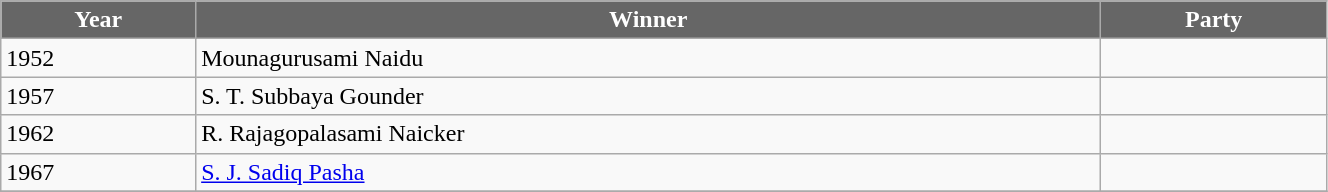<table class="wikitable" width="70%">
<tr>
<th style="background-color:#666666; color:white">Year</th>
<th style="background-color:#666666; color:white">Winner</th>
<th style="background-color:#666666; color:white" colspan="2">Party</th>
</tr>
<tr>
<td>1952</td>
<td>Mounagurusami Naidu</td>
<td></td>
</tr>
<tr>
<td>1957</td>
<td>S. T. Subbaya Gounder</td>
<td></td>
</tr>
<tr>
<td>1962</td>
<td>R. Rajagopalasami Naicker</td>
<td></td>
</tr>
<tr>
<td>1967</td>
<td><a href='#'>S. J. Sadiq Pasha</a></td>
<td></td>
</tr>
<tr>
</tr>
</table>
